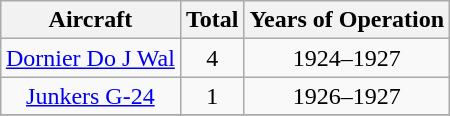<table class="wikitable" style="margin:0.5em auto; text-align:center">
<tr>
<th>Aircraft</th>
<th>Total</th>
<th>Years of Operation</th>
</tr>
<tr>
<td><a href='#'>Dornier Do J Wal</a></td>
<td>4</td>
<td>1924–1927</td>
</tr>
<tr>
<td><a href='#'>Junkers G-24</a></td>
<td>1</td>
<td>1926–1927</td>
</tr>
<tr>
</tr>
</table>
